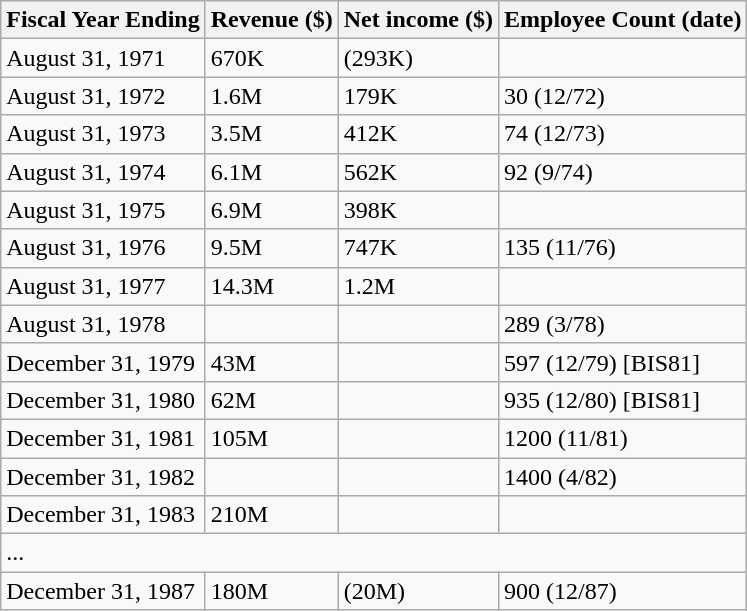<table class="wikitable">
<tr>
<th>Fiscal Year Ending</th>
<th>Revenue ($)</th>
<th>Net income ($)</th>
<th>Employee Count (date)</th>
</tr>
<tr>
<td>August 31, 1971</td>
<td>670K </td>
<td>(293K)</td>
<td></td>
</tr>
<tr>
<td>August 31, 1972</td>
<td>1.6M </td>
<td>179K</td>
<td>30 (12/72)</td>
</tr>
<tr>
<td>August 31, 1973</td>
<td>3.5M</td>
<td>412K</td>
<td>74 (12/73)</td>
</tr>
<tr>
<td>August 31, 1974</td>
<td>6.1M</td>
<td>562K</td>
<td>92  (9/74)</td>
</tr>
<tr>
<td>August 31, 1975</td>
<td>6.9M</td>
<td>398K</td>
<td></td>
</tr>
<tr>
<td>August 31, 1976</td>
<td>9.5M</td>
<td>747K</td>
<td>135 (11/76) </td>
</tr>
<tr>
<td>August 31, 1977</td>
<td>14.3M</td>
<td>1.2M</td>
<td></td>
</tr>
<tr>
<td>August 31, 1978</td>
<td></td>
<td></td>
<td>289  (3/78)</td>
</tr>
<tr>
<td>December 31, 1979</td>
<td>43M</td>
<td></td>
<td>597 (12/79) [BIS81]</td>
</tr>
<tr>
<td>December 31, 1980</td>
<td>62M</td>
<td></td>
<td>935 (12/80) [BIS81]</td>
</tr>
<tr>
<td>December 31, 1981</td>
<td>105M</td>
<td></td>
<td>1200 (11/81)</td>
</tr>
<tr>
<td>December 31, 1982</td>
<td></td>
<td></td>
<td>1400  (4/82)</td>
</tr>
<tr>
<td>December 31, 1983</td>
<td>210M </td>
<td></td>
<td></td>
</tr>
<tr>
<td colspan="4">...</td>
</tr>
<tr>
<td>December 31, 1987</td>
<td>180M </td>
<td>(20M)</td>
<td>900 (12/87) </td>
</tr>
</table>
